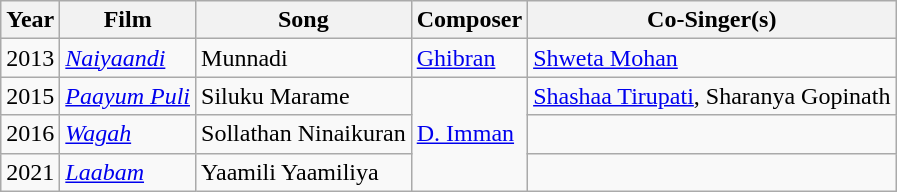<table class="wikitable">
<tr>
<th scope="col">Year</th>
<th scope="col">Film</th>
<th scope="col">Song</th>
<th scope="col">Composer</th>
<th scope="col">Co-Singer(s)</th>
</tr>
<tr>
<td>2013</td>
<td><em><a href='#'>Naiyaandi</a></em></td>
<td>Munnadi</td>
<td><a href='#'>Ghibran</a></td>
<td><a href='#'>Shweta Mohan</a></td>
</tr>
<tr>
<td>2015</td>
<td><em><a href='#'>Paayum Puli</a></em></td>
<td>Siluku Marame</td>
<td rowspan=3><a href='#'>D. Imman</a></td>
<td><a href='#'>Shashaa Tirupati</a>, Sharanya Gopinath</td>
</tr>
<tr>
<td>2016</td>
<td><em><a href='#'>Wagah</a></em></td>
<td>Sollathan Ninaikuran</td>
<td></td>
</tr>
<tr>
<td>2021</td>
<td><em><a href='#'>Laabam</a></em></td>
<td>Yaamili Yaamiliya</td>
<td></td>
</tr>
</table>
